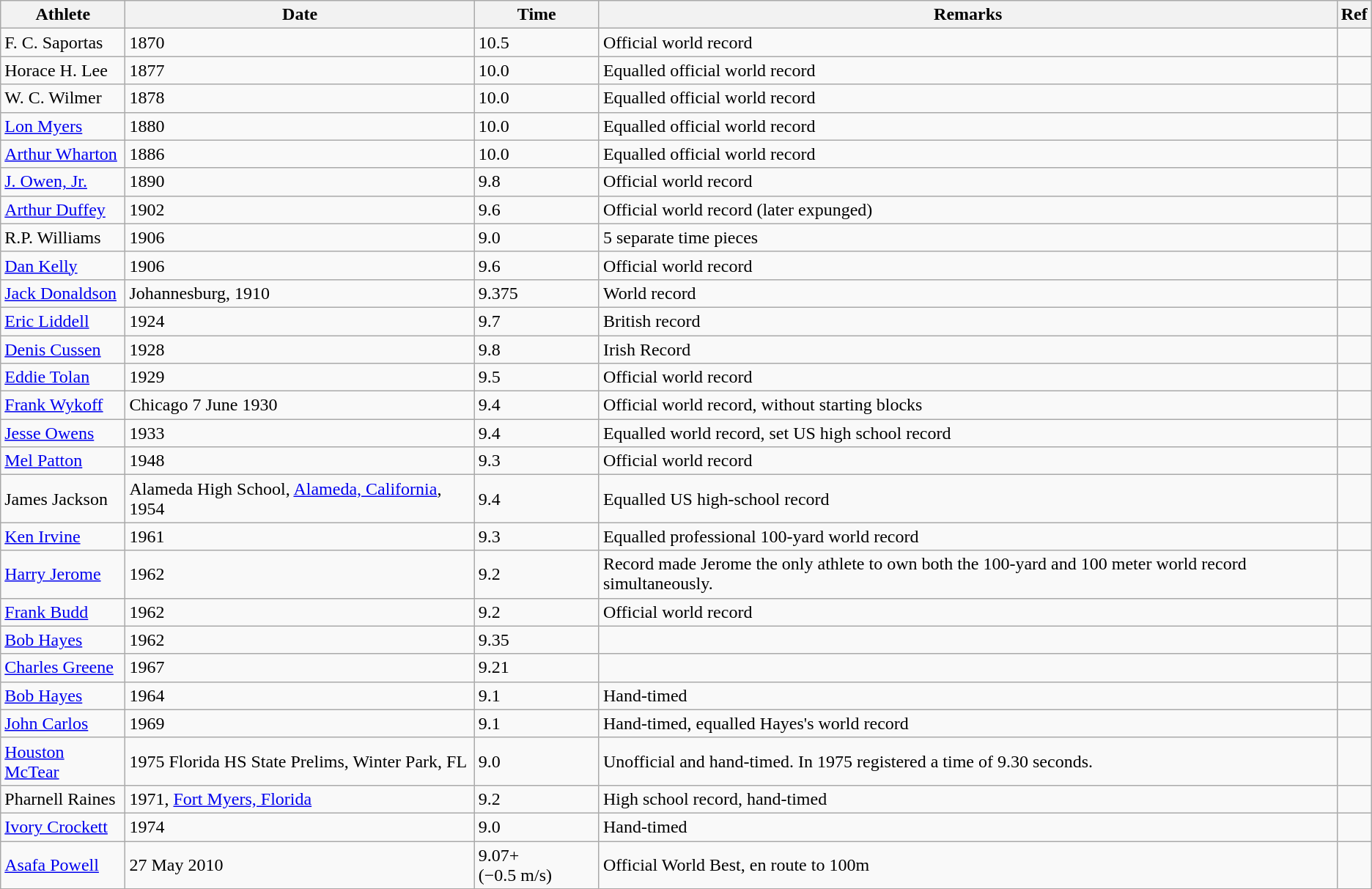<table class="wikitable">
<tr>
<th>Athlete</th>
<th>Date</th>
<th>Time</th>
<th>Remarks</th>
<th>Ref</th>
</tr>
<tr>
<td>F. C. Saportas</td>
<td>1870</td>
<td>10.5</td>
<td>Official world record</td>
<td></td>
</tr>
<tr>
<td>Horace H. Lee</td>
<td>1877</td>
<td>10.0</td>
<td>Equalled official world record</td>
<td></td>
</tr>
<tr>
<td>W. C. Wilmer</td>
<td>1878</td>
<td>10.0</td>
<td>Equalled official world record</td>
<td></td>
</tr>
<tr>
<td><a href='#'>Lon Myers</a></td>
<td>1880</td>
<td>10.0</td>
<td>Equalled official world record</td>
<td></td>
</tr>
<tr>
<td><a href='#'>Arthur Wharton</a></td>
<td>1886</td>
<td>10.0</td>
<td>Equalled official world record</td>
<td></td>
</tr>
<tr>
<td><a href='#'>J. Owen, Jr.</a></td>
<td>1890</td>
<td>9.8</td>
<td>Official world record</td>
<td></td>
</tr>
<tr>
<td><a href='#'>Arthur Duffey</a></td>
<td>1902</td>
<td>9.6</td>
<td>Official world record (later expunged)</td>
<td></td>
</tr>
<tr>
<td>R.P. Williams</td>
<td>1906</td>
<td>9.0</td>
<td>5 separate time pieces</td>
<td></td>
</tr>
<tr>
<td><a href='#'>Dan Kelly</a></td>
<td>1906</td>
<td>9.6</td>
<td>Official world record</td>
<td></td>
</tr>
<tr>
<td><a href='#'>Jack Donaldson</a></td>
<td>Johannesburg, 1910</td>
<td>9.375</td>
<td>World record</td>
<td></td>
</tr>
<tr>
<td><a href='#'>Eric Liddell</a></td>
<td>1924</td>
<td>9.7</td>
<td>British record</td>
</tr>
<tr>
<td><a href='#'>Denis Cussen</a></td>
<td>1928</td>
<td>9.8</td>
<td>Irish Record</td>
<td></td>
</tr>
<tr>
<td><a href='#'>Eddie Tolan</a></td>
<td>1929</td>
<td>9.5</td>
<td>Official world record</td>
<td></td>
</tr>
<tr>
<td><a href='#'>Frank Wykoff</a></td>
<td>Chicago 7 June 1930</td>
<td>9.4</td>
<td>Official world record, without starting blocks</td>
<td></td>
</tr>
<tr>
<td><a href='#'>Jesse Owens</a></td>
<td>1933</td>
<td>9.4</td>
<td>Equalled world record, set US high school record</td>
<td></td>
</tr>
<tr>
<td><a href='#'>Mel Patton</a></td>
<td>1948</td>
<td>9.3</td>
<td>Official world record</td>
<td></td>
</tr>
<tr>
<td>James Jackson</td>
<td>Alameda High School, <a href='#'>Alameda, California</a>, 1954</td>
<td>9.4</td>
<td>Equalled US high-school record</td>
<td></td>
</tr>
<tr>
<td><a href='#'>Ken Irvine</a></td>
<td>1961</td>
<td>9.3</td>
<td>Equalled professional 100-yard world record</td>
<td></td>
</tr>
<tr>
<td><a href='#'>Harry Jerome</a></td>
<td>1962</td>
<td>9.2</td>
<td>Record made Jerome the only athlete to own both the 100-yard and 100 meter world record simultaneously.</td>
<td></td>
</tr>
<tr>
<td><a href='#'>Frank Budd</a></td>
<td>1962</td>
<td>9.2</td>
<td>Official world record</td>
<td></td>
</tr>
<tr>
<td><a href='#'>Bob Hayes</a></td>
<td>1962</td>
<td>9.35</td>
<td></td>
<td></td>
</tr>
<tr>
<td><a href='#'>Charles Greene</a></td>
<td>1967</td>
<td>9.21</td>
<td></td>
<td></td>
</tr>
<tr>
<td><a href='#'>Bob Hayes</a></td>
<td>1964</td>
<td>9.1</td>
<td>Hand-timed</td>
<td></td>
</tr>
<tr>
<td><a href='#'>John Carlos</a></td>
<td>1969</td>
<td>9.1</td>
<td>Hand-timed, equalled Hayes's world record</td>
<td></td>
</tr>
<tr>
<td><a href='#'>Houston McTear</a></td>
<td>1975 Florida HS State Prelims, Winter Park, FL</td>
<td>9.0</td>
<td>Unofficial and hand-timed. In 1975 registered a time of 9.30 seconds.</td>
<td></td>
</tr>
<tr>
<td>Pharnell Raines</td>
<td>1971, <a href='#'>Fort Myers, Florida</a></td>
<td>9.2</td>
<td>High school record, hand-timed</td>
<td></td>
</tr>
<tr>
<td><a href='#'>Ivory Crockett</a></td>
<td>1974</td>
<td>9.0</td>
<td>Hand-timed</td>
<td></td>
</tr>
<tr>
<td><a href='#'>Asafa Powell</a></td>
<td>27 May 2010</td>
<td>9.07+ (−0.5 m/s)</td>
<td>Official World Best, en route to 100m</td>
<td></td>
</tr>
</table>
